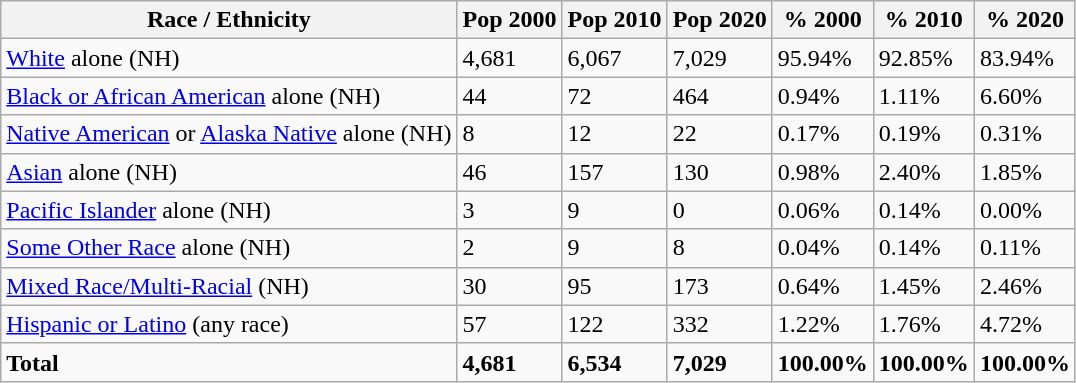<table class="wikitable">
<tr>
<th>Race / Ethnicity</th>
<th>Pop 2000</th>
<th>Pop 2010</th>
<th>Pop 2020</th>
<th>% 2000</th>
<th>% 2010</th>
<th>% 2020</th>
</tr>
<tr>
<td><a href='#'>White</a> alone (NH)</td>
<td>4,681</td>
<td>6,067</td>
<td>7,029</td>
<td>95.94%</td>
<td>92.85%</td>
<td>83.94%</td>
</tr>
<tr>
<td><a href='#'>Black or African American</a> alone (NH)</td>
<td>44</td>
<td>72</td>
<td>464</td>
<td>0.94%</td>
<td>1.11%</td>
<td>6.60%</td>
</tr>
<tr>
<td><a href='#'>Native American</a> or <a href='#'>Alaska Native</a> alone (NH)</td>
<td>8</td>
<td>12</td>
<td>22</td>
<td>0.17%</td>
<td>0.19%</td>
<td>0.31%</td>
</tr>
<tr>
<td><a href='#'>Asian</a> alone (NH)</td>
<td>46</td>
<td>157</td>
<td>130</td>
<td>0.98%</td>
<td>2.40%</td>
<td>1.85%</td>
</tr>
<tr>
<td><a href='#'>Pacific Islander</a> alone (NH)</td>
<td>3</td>
<td>9</td>
<td>0</td>
<td>0.06%</td>
<td>0.14%</td>
<td>0.00%</td>
</tr>
<tr>
<td><a href='#'>Some Other Race</a> alone (NH)</td>
<td>2</td>
<td>9</td>
<td>8</td>
<td>0.04%</td>
<td>0.14%</td>
<td>0.11%</td>
</tr>
<tr>
<td><a href='#'>Mixed Race/Multi-Racial</a> (NH)</td>
<td>30</td>
<td>95</td>
<td>173</td>
<td>0.64%</td>
<td>1.45%</td>
<td>2.46%</td>
</tr>
<tr>
<td><a href='#'>Hispanic or Latino</a> (any race)</td>
<td>57</td>
<td>122</td>
<td>332</td>
<td>1.22%</td>
<td>1.76%</td>
<td>4.72%</td>
</tr>
<tr>
<td><strong>Total</strong></td>
<td><strong>4,681</strong></td>
<td><strong>6,534</strong></td>
<td><strong>7,029</strong></td>
<td><strong>100.00%</strong></td>
<td><strong>100.00%</strong></td>
<td><strong>100.00%</strong></td>
</tr>
</table>
